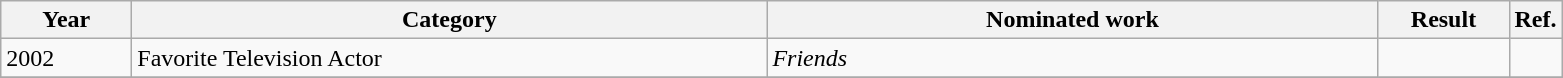<table class=wikitable>
<tr>
<th scope="col" style="width:5em;">Year</th>
<th scope="col" style="width:26em;">Category</th>
<th scope="col" style="width:25em;">Nominated work</th>
<th scope="col" style="width:5em;">Result</th>
<th>Ref.</th>
</tr>
<tr>
<td>2002</td>
<td>Favorite Television Actor</td>
<td><em>Friends</em></td>
<td></td>
<td></td>
</tr>
<tr>
</tr>
</table>
